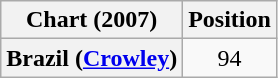<table class="wikitable plainrowheaders" style="text-align:center">
<tr>
<th>Chart (2007)</th>
<th>Position</th>
</tr>
<tr>
<th scope="row">Brazil (<a href='#'>Crowley</a>)</th>
<td>94</td>
</tr>
</table>
